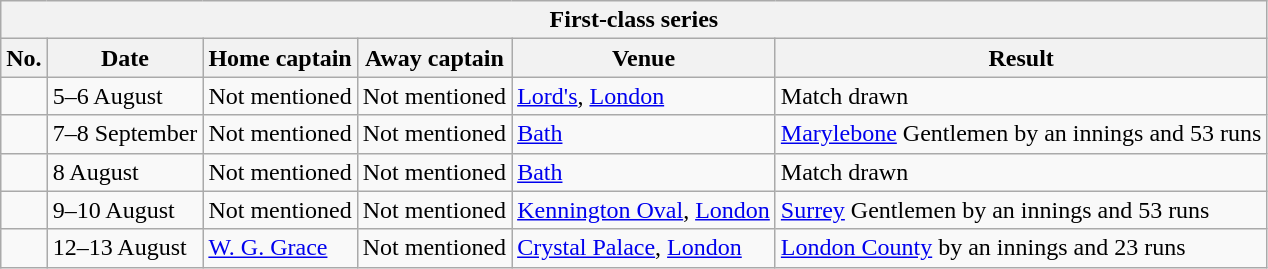<table class="wikitable">
<tr>
<th colspan="9">First-class series</th>
</tr>
<tr>
<th>No.</th>
<th>Date</th>
<th>Home captain</th>
<th>Away captain</th>
<th>Venue</th>
<th>Result</th>
</tr>
<tr>
<td></td>
<td>5–6 August</td>
<td>Not mentioned</td>
<td>Not mentioned</td>
<td><a href='#'>Lord's</a>, <a href='#'>London</a></td>
<td>Match drawn</td>
</tr>
<tr>
<td></td>
<td>7–8 September</td>
<td>Not mentioned</td>
<td>Not mentioned</td>
<td><a href='#'>Bath</a></td>
<td><a href='#'>Marylebone</a> Gentlemen by an innings and 53 runs</td>
</tr>
<tr>
<td></td>
<td>8 August</td>
<td>Not mentioned</td>
<td>Not mentioned</td>
<td><a href='#'>Bath</a></td>
<td>Match drawn</td>
</tr>
<tr>
<td></td>
<td>9–10 August</td>
<td>Not mentioned</td>
<td>Not mentioned</td>
<td><a href='#'>Kennington Oval</a>, <a href='#'>London</a></td>
<td> <a href='#'>Surrey</a> Gentlemen by an innings and 53 runs</td>
</tr>
<tr>
<td></td>
<td>12–13 August</td>
<td><a href='#'>W. G. Grace</a></td>
<td>Not mentioned</td>
<td><a href='#'>Crystal Palace</a>, <a href='#'>London</a></td>
<td> <a href='#'>London County</a> by an innings and 23 runs</td>
</tr>
</table>
